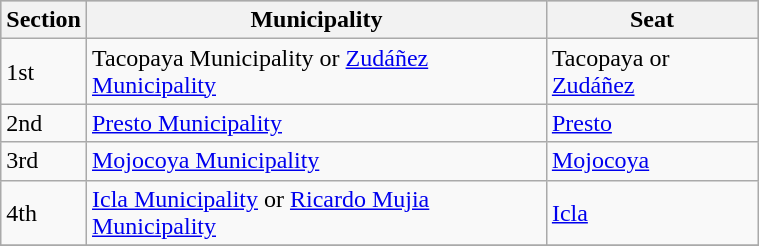<table class="wikitable" border="1" style="width:40%;" border="1">
<tr bgcolor=silver>
<th>Section</th>
<th>Municipality</th>
<th>Seat</th>
</tr>
<tr>
<td>1st</td>
<td>Tacopaya Municipality or <a href='#'>Zudáñez Municipality</a></td>
<td>Tacopaya or <a href='#'>Zudáñez</a></td>
</tr>
<tr>
<td>2nd</td>
<td><a href='#'>Presto Municipality</a></td>
<td><a href='#'>Presto</a></td>
</tr>
<tr>
<td>3rd</td>
<td><a href='#'>Mojocoya Municipality</a></td>
<td><a href='#'>Mojocoya</a></td>
</tr>
<tr>
<td>4th</td>
<td><a href='#'>Icla Municipality</a> or <a href='#'>Ricardo Mujia Municipality</a></td>
<td><a href='#'>Icla</a></td>
</tr>
<tr>
</tr>
</table>
